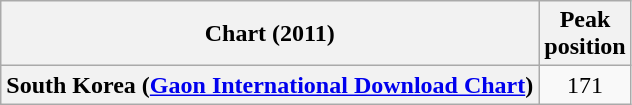<table class="wikitable plainrowheaders">
<tr>
<th>Chart (2011)</th>
<th>Peak<br>position</th>
</tr>
<tr>
<th scope="row">South Korea (<a href='#'>Gaon International Download Chart</a>)</th>
<td style="text-align:center;">171</td>
</tr>
</table>
